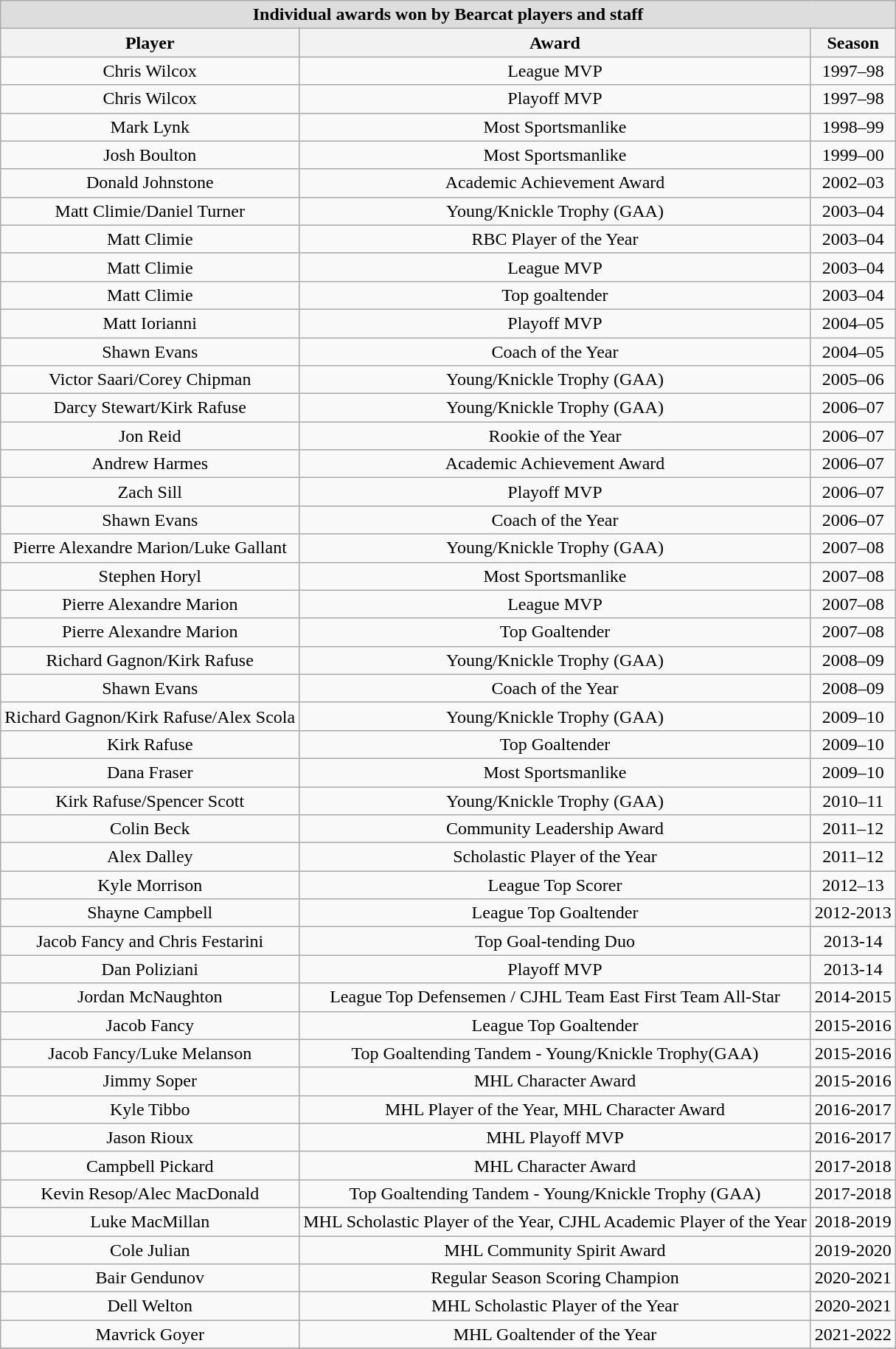<table class="wikitable">
<tr align="center"  bgcolor="#dddddd">
<td colspan="3"><strong>Individual awards won by Bearcat players and staff</strong></td>
</tr>
<tr>
<th>Player</th>
<th>Award</th>
<th>Season</th>
</tr>
<tr align="center">
<td>Chris Wilcox</td>
<td>League MVP</td>
<td>1997–98</td>
</tr>
<tr align="center">
<td>Chris Wilcox</td>
<td>Playoff MVP</td>
<td>1997–98</td>
</tr>
<tr align="center">
<td>Mark Lynk</td>
<td>Most Sportsmanlike</td>
<td>1998–99</td>
</tr>
<tr align="center">
<td>Josh Boulton</td>
<td>Most Sportsmanlike</td>
<td>1999–00</td>
</tr>
<tr align="center">
<td>Donald Johnstone</td>
<td>Academic Achievement Award</td>
<td>2002–03</td>
</tr>
<tr align="center">
<td>Matt Climie/Daniel Turner</td>
<td>Young/Knickle Trophy (GAA)</td>
<td>2003–04</td>
</tr>
<tr align="center">
<td>Matt Climie</td>
<td>RBC Player of the Year</td>
<td>2003–04</td>
</tr>
<tr align="center">
<td>Matt Climie</td>
<td>League MVP</td>
<td>2003–04</td>
</tr>
<tr align="center">
<td>Matt Climie</td>
<td>Top goaltender</td>
<td>2003–04</td>
</tr>
<tr align="center">
<td>Matt Iorianni</td>
<td>Playoff MVP</td>
<td>2004–05</td>
</tr>
<tr align="center">
<td>Shawn Evans</td>
<td>Coach of the Year</td>
<td>2004–05</td>
</tr>
<tr align="center">
<td>Victor Saari/Corey Chipman</td>
<td>Young/Knickle Trophy (GAA)</td>
<td>2005–06</td>
</tr>
<tr align="center">
<td>Darcy Stewart/Kirk Rafuse</td>
<td>Young/Knickle Trophy (GAA)</td>
<td>2006–07</td>
</tr>
<tr align="center">
<td>Jon Reid</td>
<td>Rookie of the Year</td>
<td>2006–07</td>
</tr>
<tr align="center">
<td>Andrew Harmes</td>
<td>Academic Achievement Award</td>
<td>2006–07</td>
</tr>
<tr align="center">
<td>Zach Sill</td>
<td>Playoff MVP</td>
<td>2006–07</td>
</tr>
<tr align="center">
<td>Shawn Evans</td>
<td>Coach of the Year</td>
<td>2006–07</td>
</tr>
<tr align="center">
<td>Pierre Alexandre Marion/Luke Gallant</td>
<td>Young/Knickle Trophy (GAA)</td>
<td>2007–08</td>
</tr>
<tr align="center">
<td>Stephen Horyl</td>
<td>Most Sportsmanlike</td>
<td>2007–08</td>
</tr>
<tr align="center">
<td>Pierre Alexandre Marion</td>
<td>League MVP</td>
<td>2007–08</td>
</tr>
<tr align="center">
<td>Pierre Alexandre Marion</td>
<td>Top Goaltender</td>
<td>2007–08</td>
</tr>
<tr align="center">
<td>Richard Gagnon/Kirk Rafuse</td>
<td>Young/Knickle Trophy (GAA)</td>
<td>2008–09</td>
</tr>
<tr align="center">
<td>Shawn Evans</td>
<td>Coach of the Year</td>
<td>2008–09</td>
</tr>
<tr align="center">
<td>Richard Gagnon/Kirk Rafuse/Alex Scola</td>
<td>Young/Knickle Trophy (GAA)</td>
<td>2009–10</td>
</tr>
<tr align="center">
<td>Kirk Rafuse</td>
<td>Top Goaltender</td>
<td>2009–10</td>
</tr>
<tr align="center">
<td>Dana Fraser</td>
<td>Most Sportsmanlike</td>
<td>2009–10</td>
</tr>
<tr align="center">
<td>Kirk Rafuse/Spencer Scott</td>
<td>Young/Knickle Trophy (GAA)</td>
<td>2010–11</td>
</tr>
<tr align="center">
<td>Colin Beck</td>
<td>Community Leadership Award</td>
<td>2011–12</td>
</tr>
<tr align="center">
<td>Alex Dalley</td>
<td>Scholastic Player of the Year</td>
<td>2011–12</td>
</tr>
<tr align="center">
<td>Kyle Morrison</td>
<td>League Top Scorer</td>
<td>2012–13</td>
</tr>
<tr align="center">
<td>Shayne Campbell</td>
<td>League Top Goaltender</td>
<td>2012-2013</td>
</tr>
<tr align="center">
<td>Jacob Fancy and Chris Festarini</td>
<td>Top Goal-tending Duo</td>
<td>2013-14</td>
</tr>
<tr align="center">
<td>Dan Poliziani</td>
<td>Playoff MVP</td>
<td>2013-14</td>
</tr>
<tr align="center">
<td>Jordan McNaughton</td>
<td>League Top Defensemen / CJHL Team East First Team All-Star</td>
<td>2014-2015</td>
</tr>
<tr align="center">
<td>Jacob Fancy</td>
<td>League Top Goaltender</td>
<td>2015-2016 </td>
</tr>
<tr align="center">
<td>Jacob Fancy/Luke Melanson</td>
<td>Top Goaltending Tandem - Young/Knickle Trophy(GAA)</td>
<td>2015-2016 </td>
</tr>
<tr align="center">
<td>Jimmy Soper</td>
<td>MHL Character Award</td>
<td>2015-2016 </td>
</tr>
<tr align="center">
<td>Kyle Tibbo</td>
<td>MHL Player of the Year, MHL Character Award</td>
<td>2016-2017 </td>
</tr>
<tr align="center">
<td>Jason Rioux</td>
<td>MHL Playoff MVP</td>
<td>2016-2017 </td>
</tr>
<tr align="center">
<td>Campbell Pickard</td>
<td>MHL Character Award</td>
<td>2017-2018 </td>
</tr>
<tr align="center">
<td>Kevin Resop/Alec MacDonald</td>
<td>Top Goaltending Tandem - Young/Knickle Trophy (GAA)</td>
<td>2017-2018 </td>
</tr>
<tr align="center">
<td>Luke MacMillan</td>
<td>MHL Scholastic Player of the Year, CJHL Academic Player of the Year</td>
<td>2018-2019 </td>
</tr>
<tr align="center">
<td>Cole Julian</td>
<td>MHL Community Spirit Award</td>
<td>2019-2020 </td>
</tr>
<tr align="center">
<td>Bair Gendunov</td>
<td>Regular Season Scoring Champion</td>
<td>2020-2021 </td>
</tr>
<tr align="center">
<td>Dell Welton</td>
<td>MHL Scholastic Player of the Year</td>
<td>2020-2021 </td>
</tr>
<tr align="center">
<td>Mavrick Goyer</td>
<td>MHL Goaltender of the Year</td>
<td>2021-2022 </td>
</tr>
<tr align="center">
</tr>
</table>
